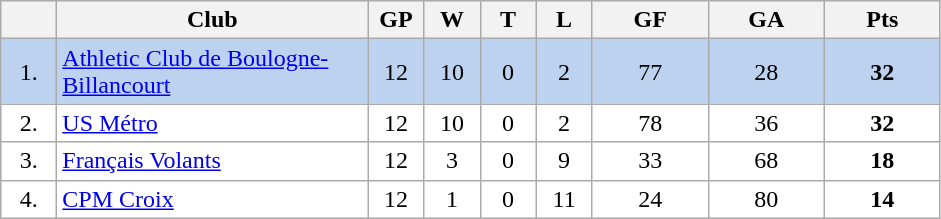<table class="wikitable">
<tr>
<th width="30"></th>
<th width="200">Club</th>
<th width="30">GP</th>
<th width="30">W</th>
<th width="30">T</th>
<th width="30">L</th>
<th width="70">GF</th>
<th width="70">GA</th>
<th width="70">Pts</th>
</tr>
<tr bgcolor="#BCD2EE" align="center">
<td>1.</td>
<td align="left"><a href='#'>Athletic Club de Boulogne-Billancourt</a></td>
<td>12</td>
<td>10</td>
<td>0</td>
<td>2</td>
<td>77</td>
<td>28</td>
<td><strong>32</strong></td>
</tr>
<tr bgcolor="#FFFFFF" align="center">
<td>2.</td>
<td align="left"><a href='#'>US Métro</a></td>
<td>12</td>
<td>10</td>
<td>0</td>
<td>2</td>
<td>78</td>
<td>36</td>
<td><strong>32</strong></td>
</tr>
<tr bgcolor="#FFFFFF" align="center">
<td>3.</td>
<td align="left"><a href='#'>Français Volants</a></td>
<td>12</td>
<td>3</td>
<td>0</td>
<td>9</td>
<td>33</td>
<td>68</td>
<td><strong>18</strong></td>
</tr>
<tr bgcolor="#FFFFFF" align="center">
<td>4.</td>
<td align="left"><a href='#'>CPM Croix</a></td>
<td>12</td>
<td>1</td>
<td>0</td>
<td>11</td>
<td>24</td>
<td>80</td>
<td><strong>14</strong></td>
</tr>
</table>
